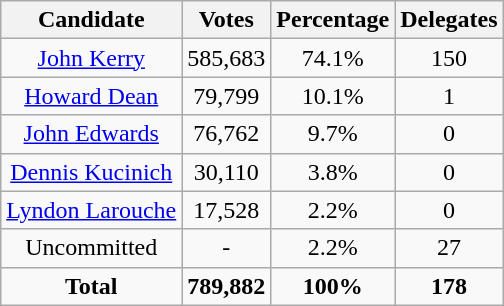<table class="wikitable" style="text-align:center;">
<tr>
<th>Candidate</th>
<th>Votes</th>
<th>Percentage</th>
<th>Delegates</th>
</tr>
<tr>
<td><a href='#'>John Kerry</a></td>
<td>585,683</td>
<td>74.1%</td>
<td>150</td>
</tr>
<tr>
<td><a href='#'>Howard Dean</a></td>
<td>79,799</td>
<td>10.1%</td>
<td>1</td>
</tr>
<tr>
<td><a href='#'>John Edwards</a></td>
<td>76,762</td>
<td>9.7%</td>
<td>0</td>
</tr>
<tr>
<td><a href='#'>Dennis Kucinich</a></td>
<td>30,110</td>
<td>3.8%</td>
<td>0</td>
</tr>
<tr>
<td><a href='#'>Lyndon Larouche</a></td>
<td>17,528</td>
<td>2.2%</td>
<td>0</td>
</tr>
<tr>
<td>Uncommitted</td>
<td>-</td>
<td>2.2%</td>
<td>27</td>
</tr>
<tr>
<td><strong>Total</strong></td>
<td><strong>789,882</strong></td>
<td><strong>100%</strong></td>
<td><strong>178</strong></td>
</tr>
</table>
